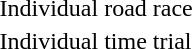<table>
<tr>
<td>Individual road race</td>
<td></td>
<td></td>
<td></td>
</tr>
<tr>
<td>Individual time trial</td>
<td></td>
<td></td>
<td></td>
</tr>
</table>
